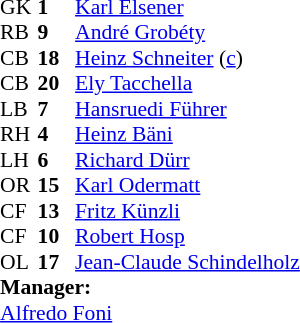<table cellspacing="0" cellpadding="0" style="font-size:90%; margin:0.2em auto;">
<tr>
<th width="25"></th>
<th width="25"></th>
</tr>
<tr>
<td>GK</td>
<td><strong>1</strong></td>
<td><a href='#'>Karl Elsener</a></td>
</tr>
<tr>
<td>RB</td>
<td><strong>9</strong></td>
<td><a href='#'>André Grobéty</a></td>
</tr>
<tr>
<td>CB</td>
<td><strong>18</strong></td>
<td><a href='#'>Heinz Schneiter</a> (<a href='#'>c</a>)</td>
</tr>
<tr>
<td>CB</td>
<td><strong>20</strong></td>
<td><a href='#'>Ely Tacchella</a></td>
</tr>
<tr>
<td>LB</td>
<td><strong>7</strong></td>
<td><a href='#'>Hansruedi Führer</a></td>
</tr>
<tr>
<td>RH</td>
<td><strong>4</strong></td>
<td><a href='#'>Heinz Bäni</a></td>
</tr>
<tr>
<td>LH</td>
<td><strong>6</strong></td>
<td><a href='#'>Richard Dürr</a></td>
</tr>
<tr>
<td>OR</td>
<td><strong>15</strong></td>
<td><a href='#'>Karl Odermatt</a></td>
</tr>
<tr>
<td>CF</td>
<td><strong>13</strong></td>
<td><a href='#'>Fritz Künzli</a></td>
</tr>
<tr>
<td>CF</td>
<td><strong>10</strong></td>
<td><a href='#'>Robert Hosp</a></td>
</tr>
<tr>
<td>OL</td>
<td><strong>17</strong></td>
<td><a href='#'>Jean-Claude Schindelholz</a></td>
</tr>
<tr>
<td colspan="3"><strong>Manager:</strong></td>
</tr>
<tr>
<td colspan="3"> <a href='#'>Alfredo Foni</a></td>
</tr>
</table>
